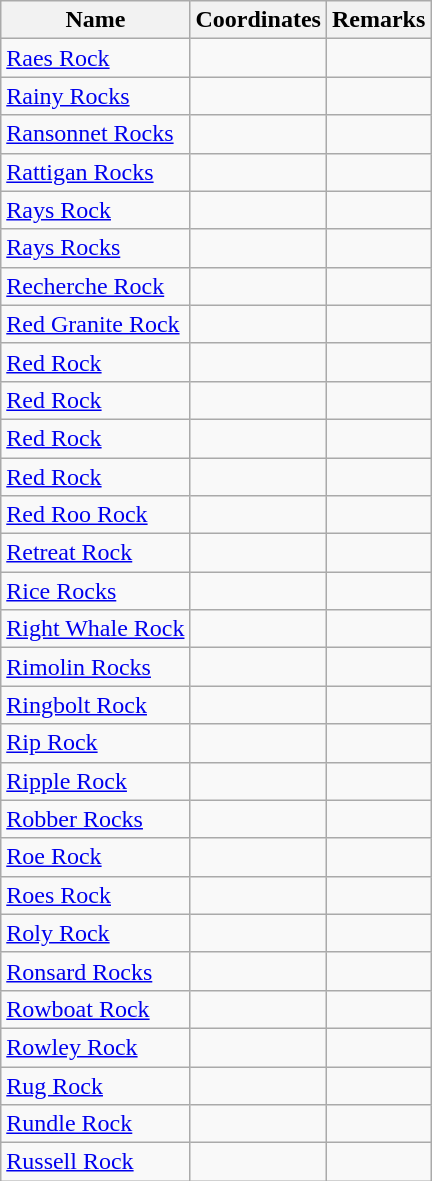<table class="wikitable">
<tr>
<th>Name</th>
<th>Coordinates</th>
<th>Remarks</th>
</tr>
<tr>
<td><a href='#'>Raes Rock</a></td>
<td></td>
<td></td>
</tr>
<tr>
<td><a href='#'>Rainy Rocks</a></td>
<td></td>
<td></td>
</tr>
<tr>
<td><a href='#'>Ransonnet Rocks</a></td>
<td></td>
<td></td>
</tr>
<tr>
<td><a href='#'>Rattigan Rocks</a></td>
<td></td>
<td></td>
</tr>
<tr>
<td><a href='#'>Rays Rock</a></td>
<td></td>
<td></td>
</tr>
<tr>
<td><a href='#'>Rays Rocks</a></td>
<td></td>
<td></td>
</tr>
<tr>
<td><a href='#'>Recherche Rock</a></td>
<td></td>
<td></td>
</tr>
<tr>
<td><a href='#'>Red Granite Rock</a></td>
<td></td>
<td></td>
</tr>
<tr>
<td><a href='#'>Red Rock</a></td>
<td></td>
<td></td>
</tr>
<tr>
<td><a href='#'>Red Rock</a></td>
<td></td>
<td></td>
</tr>
<tr>
<td><a href='#'>Red Rock</a></td>
<td></td>
<td></td>
</tr>
<tr>
<td><a href='#'>Red Rock</a></td>
<td></td>
<td></td>
</tr>
<tr>
<td><a href='#'>Red Roo Rock</a></td>
<td></td>
<td></td>
</tr>
<tr>
<td><a href='#'>Retreat Rock</a></td>
<td></td>
<td></td>
</tr>
<tr>
<td><a href='#'>Rice Rocks</a></td>
<td></td>
<td></td>
</tr>
<tr>
<td><a href='#'>Right Whale Rock</a></td>
<td></td>
<td></td>
</tr>
<tr>
<td><a href='#'>Rimolin Rocks</a></td>
<td></td>
<td></td>
</tr>
<tr>
<td><a href='#'>Ringbolt Rock</a></td>
<td></td>
<td></td>
</tr>
<tr>
<td><a href='#'>Rip Rock</a></td>
<td></td>
<td></td>
</tr>
<tr>
<td><a href='#'>Ripple Rock</a></td>
<td></td>
<td></td>
</tr>
<tr>
<td><a href='#'>Robber Rocks</a></td>
<td></td>
<td></td>
</tr>
<tr>
<td><a href='#'>Roe Rock</a></td>
<td></td>
<td></td>
</tr>
<tr>
<td><a href='#'>Roes Rock</a></td>
<td></td>
<td></td>
</tr>
<tr>
<td><a href='#'>Roly Rock</a></td>
<td></td>
<td></td>
</tr>
<tr>
<td><a href='#'>Ronsard Rocks</a></td>
<td></td>
<td></td>
</tr>
<tr>
<td><a href='#'>Rowboat Rock</a></td>
<td></td>
<td></td>
</tr>
<tr>
<td><a href='#'>Rowley Rock</a></td>
<td></td>
<td></td>
</tr>
<tr>
<td><a href='#'>Rug Rock</a></td>
<td></td>
<td></td>
</tr>
<tr>
<td><a href='#'>Rundle Rock</a></td>
<td></td>
<td></td>
</tr>
<tr>
<td><a href='#'>Russell Rock</a></td>
<td></td>
<td></td>
</tr>
</table>
